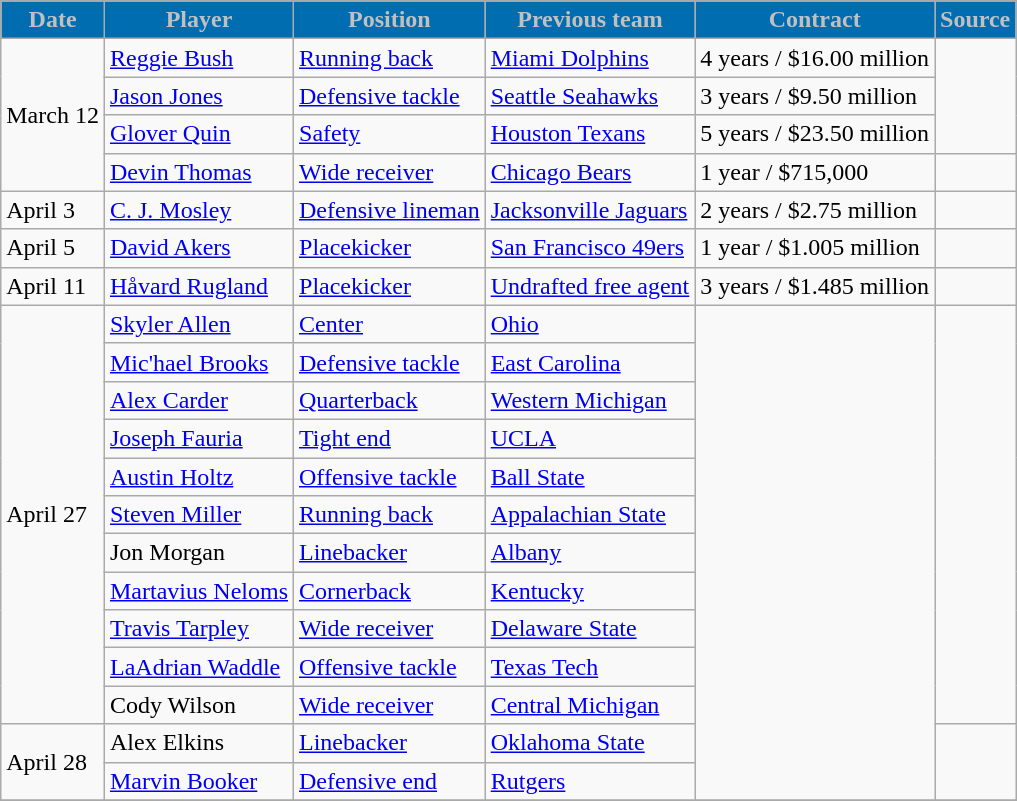<table class="wikitable">
<tr>
<th style="background:#006DB0;color:silver">Date</th>
<th style="background:#006DB0;color:silver">Player</th>
<th style="background:#006DB0;color:silver">Position</th>
<th style="background:#006DB0;color:silver">Previous team</th>
<th style="background:#006DB0;color:silver">Contract</th>
<th style="background:#006DB0;color:silver">Source</th>
</tr>
<tr>
<td rowspan="4">March 12</td>
<td><a href='#'>Reggie Bush</a></td>
<td><a href='#'>Running back</a></td>
<td><a href='#'>Miami Dolphins</a></td>
<td>4 years / $16.00 million</td>
<td rowspan="3"></td>
</tr>
<tr>
<td><a href='#'>Jason Jones</a></td>
<td><a href='#'>Defensive tackle</a></td>
<td><a href='#'>Seattle Seahawks</a></td>
<td>3 years / $9.50 million</td>
</tr>
<tr>
<td><a href='#'>Glover Quin</a></td>
<td><a href='#'>Safety</a></td>
<td><a href='#'>Houston Texans</a></td>
<td>5 years / $23.50 million</td>
</tr>
<tr>
<td><a href='#'>Devin Thomas</a></td>
<td><a href='#'>Wide receiver</a></td>
<td><a href='#'>Chicago Bears</a></td>
<td>1 year / $715,000</td>
<td></td>
</tr>
<tr>
<td>April 3</td>
<td><a href='#'>C. J. Mosley</a></td>
<td><a href='#'>Defensive lineman</a></td>
<td><a href='#'>Jacksonville Jaguars</a></td>
<td>2 years / $2.75 million</td>
<td></td>
</tr>
<tr>
<td>April 5</td>
<td><a href='#'>David Akers</a></td>
<td><a href='#'>Placekicker</a></td>
<td><a href='#'>San Francisco 49ers</a></td>
<td>1 year / $1.005 million</td>
<td></td>
</tr>
<tr>
<td>April 11</td>
<td><a href='#'>Håvard Rugland</a></td>
<td><a href='#'>Placekicker</a></td>
<td><a href='#'>Undrafted free agent</a></td>
<td>3 years / $1.485 million</td>
<td></td>
</tr>
<tr>
<td rowspan="11">April 27</td>
<td><a href='#'>Skyler Allen</a></td>
<td><a href='#'>Center</a></td>
<td><a href='#'>Ohio</a></td>
<td rowspan="13"></td>
<td rowspan="11"></td>
</tr>
<tr>
<td><a href='#'>Mic'hael Brooks</a></td>
<td><a href='#'>Defensive tackle</a></td>
<td><a href='#'>East Carolina</a></td>
</tr>
<tr>
<td><a href='#'>Alex Carder</a></td>
<td><a href='#'>Quarterback</a></td>
<td><a href='#'>Western Michigan</a></td>
</tr>
<tr>
<td><a href='#'>Joseph Fauria</a></td>
<td><a href='#'>Tight end</a></td>
<td><a href='#'>UCLA</a></td>
</tr>
<tr>
<td><a href='#'>Austin Holtz</a></td>
<td><a href='#'>Offensive tackle</a></td>
<td><a href='#'>Ball State</a></td>
</tr>
<tr>
<td><a href='#'>Steven Miller</a></td>
<td><a href='#'>Running back</a></td>
<td><a href='#'>Appalachian State</a></td>
</tr>
<tr>
<td>Jon Morgan</td>
<td><a href='#'>Linebacker</a></td>
<td><a href='#'>Albany</a></td>
</tr>
<tr>
<td><a href='#'>Martavius Neloms</a></td>
<td><a href='#'>Cornerback</a></td>
<td><a href='#'>Kentucky</a></td>
</tr>
<tr>
<td><a href='#'>Travis Tarpley</a></td>
<td><a href='#'>Wide receiver</a></td>
<td><a href='#'>Delaware State</a></td>
</tr>
<tr>
<td><a href='#'>LaAdrian Waddle</a></td>
<td><a href='#'>Offensive tackle</a></td>
<td><a href='#'>Texas Tech</a></td>
</tr>
<tr>
<td>Cody Wilson</td>
<td><a href='#'>Wide receiver</a></td>
<td><a href='#'>Central Michigan</a></td>
</tr>
<tr>
<td rowspan="2">April 28</td>
<td>Alex Elkins</td>
<td><a href='#'>Linebacker</a></td>
<td><a href='#'>Oklahoma State</a></td>
<td rowspan="2"></td>
</tr>
<tr>
<td><a href='#'>Marvin Booker</a></td>
<td><a href='#'>Defensive end</a></td>
<td><a href='#'>Rutgers</a></td>
</tr>
<tr>
</tr>
</table>
